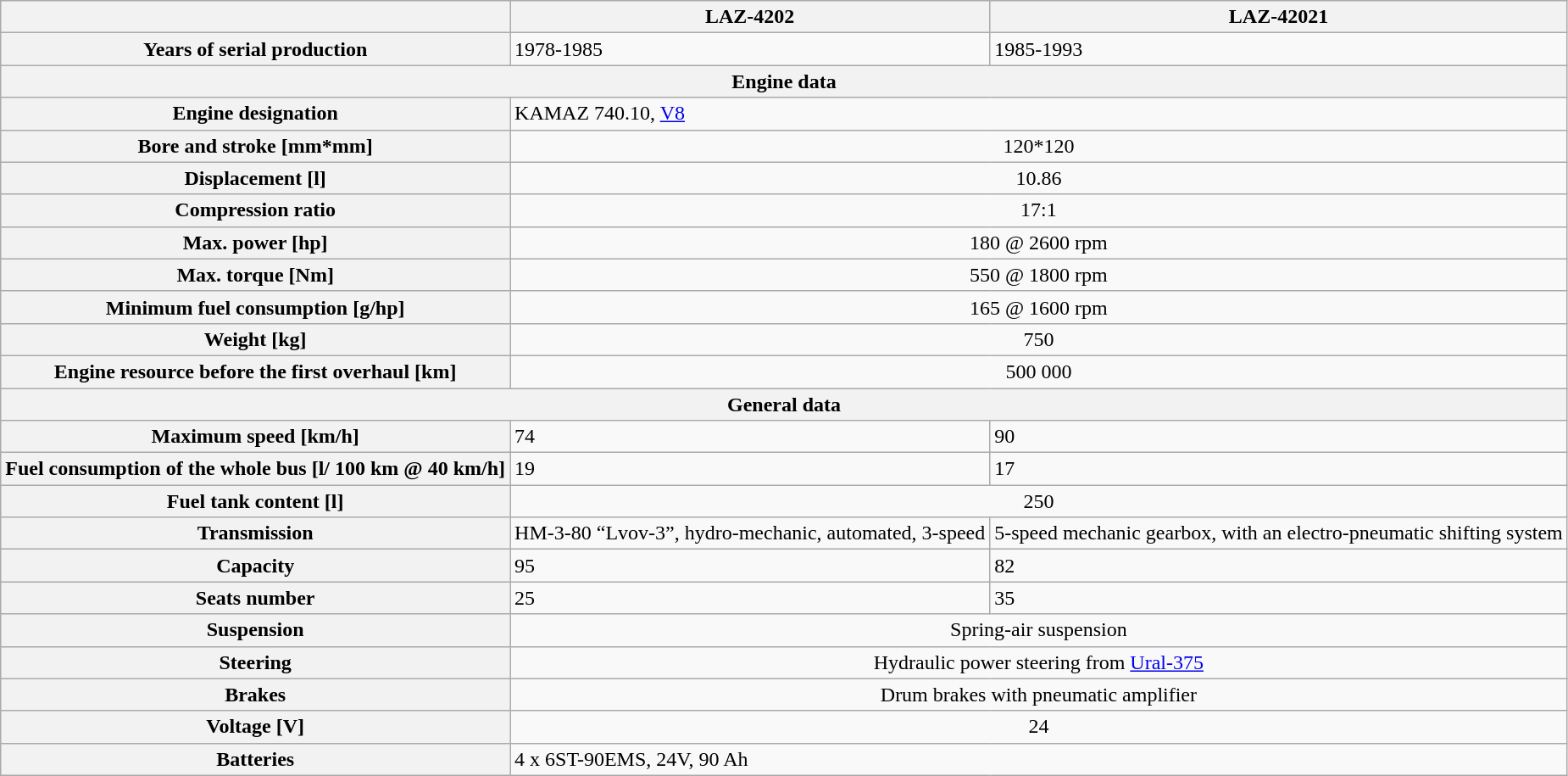<table class="wikitable plainrowheaders">
<tr>
<th scope="col"></th>
<th scope="col">LAZ-4202</th>
<th scope="col">LAZ-42021</th>
</tr>
<tr>
<th scope="row">Years of serial production</th>
<td>1978-1985</td>
<td>1985-1993</td>
</tr>
<tr>
<th colspan="3" scope="row" style="text-align:center"><strong>Engine data</strong></th>
</tr>
<tr>
<th scope="row">Engine designation</th>
<td colspan="2">KAMAZ 740.10, <a href='#'>V8</a></td>
</tr>
<tr>
<th scope="row">Bore and stroke [mm*mm]</th>
<td colspan="2" style="text-align:center">120*120</td>
</tr>
<tr>
<th scope="row">Displacement [l]</th>
<td colspan="2" style="text-align:center">10.86</td>
</tr>
<tr>
<th scope="row">Compression ratio</th>
<td colspan="2" style="text-align:center">17:1</td>
</tr>
<tr>
<th scope="row">Max. power [hp]</th>
<td colspan="2" style="text-align:center">180 @ 2600 rpm</td>
</tr>
<tr>
<th scope="row">Max. torque [Nm]</th>
<td colspan="2" style="text-align:center">550 @ 1800 rpm</td>
</tr>
<tr>
<th scope="row">Minimum fuel consumption [g/hp]</th>
<td colspan="2" style="text-align:center">165 @ 1600 rpm</td>
</tr>
<tr>
<th scope="row">Weight [kg]</th>
<td colspan="2" style="text-align:center">750</td>
</tr>
<tr>
<th scope="row">Engine resource before the first overhaul [km]</th>
<td colspan="2" style="text-align:center">500 000</td>
</tr>
<tr>
<th colspan="3" scope="row" style="text-align:center"><strong>General data</strong></th>
</tr>
<tr>
<th scope="row">Maximum speed [km/h]</th>
<td>74</td>
<td>90</td>
</tr>
<tr>
<th scope="row">Fuel consumption of the whole bus [l/ 100 km @ 40 km/h]</th>
<td>19</td>
<td>17</td>
</tr>
<tr>
<th scope="row">Fuel tank content [l]</th>
<td colspan="2" style="text-align:center">250</td>
</tr>
<tr>
<th scope="row">Transmission</th>
<td>HM-3-80 “Lvov-3”, hydro-mechanic, automated, 3-speed</td>
<td>5-speed mechanic gearbox, with an electro-pneumatic shifting system</td>
</tr>
<tr>
<th scope="row">Capacity</th>
<td>95</td>
<td>82</td>
</tr>
<tr>
<th scope="row">Seats number</th>
<td>25</td>
<td>35</td>
</tr>
<tr>
<th scope="row">Suspension</th>
<td colspan="2" style="text-align:center">Spring-air suspension</td>
</tr>
<tr>
<th scope="row">Steering</th>
<td colspan="2" style="text-align:center">Hydraulic power steering from <a href='#'>Ural-375</a></td>
</tr>
<tr>
<th scope="row">Brakes</th>
<td colspan="2" style="text-align:center">Drum brakes with pneumatic amplifier</td>
</tr>
<tr>
<th scope="row">Voltage [V]</th>
<td colspan="2" style="text-align:center">24</td>
</tr>
<tr>
<th scope="row">Batteries</th>
<td colspan="2" style="text-align:centerv">4 x 6ST-90EMS, 24V, 90 Ah</td>
</tr>
</table>
